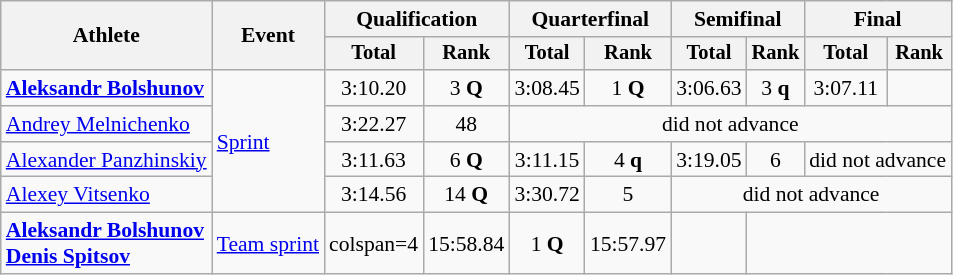<table class="wikitable"  style="font-size:90%">
<tr>
<th rowspan="2">Athlete</th>
<th rowspan="2">Event</th>
<th colspan="2">Qualification</th>
<th colspan="2">Quarterfinal</th>
<th colspan="2">Semifinal</th>
<th colspan="2">Final</th>
</tr>
<tr style="font-size: 95%">
<th>Total</th>
<th>Rank</th>
<th>Total</th>
<th>Rank</th>
<th>Total</th>
<th>Rank</th>
<th>Total</th>
<th>Rank</th>
</tr>
<tr align=center>
<td align=left><strong><a href='#'>Aleksandr Bolshunov</a></strong></td>
<td align=left rowspan=4><a href='#'>Sprint</a></td>
<td>3:10.20</td>
<td>3 <strong>Q</strong></td>
<td>3:08.45</td>
<td>1 <strong>Q</strong></td>
<td>3:06.63</td>
<td>3 <strong>q</strong></td>
<td>3:07.11</td>
<td></td>
</tr>
<tr align=center>
<td align=left><a href='#'>Andrey Melnichenko</a></td>
<td>3:22.27</td>
<td>48</td>
<td colspan=6>did not advance</td>
</tr>
<tr align=center>
<td align=left><a href='#'>Alexander Panzhinskiy</a></td>
<td>3:11.63</td>
<td>6 <strong>Q</strong></td>
<td>3:11.15</td>
<td>4 <strong>q</strong></td>
<td>3:19.05</td>
<td>6</td>
<td colspan=2>did not advance</td>
</tr>
<tr align=center>
<td align=left><a href='#'>Alexey Vitsenko</a></td>
<td>3:14.56</td>
<td>14 <strong>Q</strong></td>
<td>3:30.72</td>
<td>5</td>
<td colspan=4>did not advance</td>
</tr>
<tr align=center>
<td align=left><strong><a href='#'>Aleksandr Bolshunov</a><br><a href='#'>Denis Spitsov</a></strong></td>
<td align=left><a href='#'>Team sprint</a></td>
<td>colspan=4 </td>
<td>15:58.84</td>
<td>1 <strong>Q</strong></td>
<td>15:57.97</td>
<td></td>
</tr>
</table>
